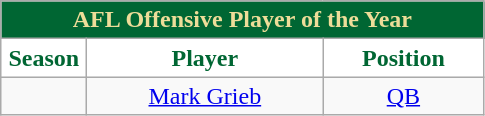<table class="wikitable sortable" style="text-align:center">
<tr>
<td colspan="4" style="background:#063; color: #ed9;"><strong>AFL Offensive Player of the Year</strong></td>
</tr>
<tr>
<th style="width:50px; background:white; color:#063;">Season</th>
<th style="width:150px; background:white; color:#063;">Player</th>
<th style="width:100px; background:white; color:#063;">Position</th>
</tr>
<tr>
<td></td>
<td><a href='#'>Mark Grieb</a></td>
<td><a href='#'>QB</a></td>
</tr>
</table>
